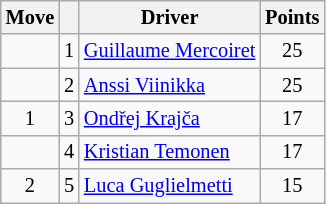<table class="wikitable" style="font-size:85%;">
<tr>
<th>Move</th>
<th></th>
<th>Driver</th>
<th>Points</th>
</tr>
<tr>
<td align="center"></td>
<td align="center">1</td>
<td><a href='#'>Guillaume Mercoiret</a></td>
<td align="center">25</td>
</tr>
<tr>
<td align="center"></td>
<td align="center">2</td>
<td><a href='#'>Anssi Viinikka</a></td>
<td align="center">25</td>
</tr>
<tr>
<td align="center"> 1</td>
<td align="center">3</td>
<td><a href='#'>Ondřej Krajča</a></td>
<td align="center">17</td>
</tr>
<tr>
<td align="center"></td>
<td align="center">4</td>
<td><a href='#'>Kristian Temonen</a></td>
<td align="center">17</td>
</tr>
<tr>
<td align="center"> 2</td>
<td align="center">5</td>
<td><a href='#'>Luca Guglielmetti</a></td>
<td align="center">15</td>
</tr>
</table>
